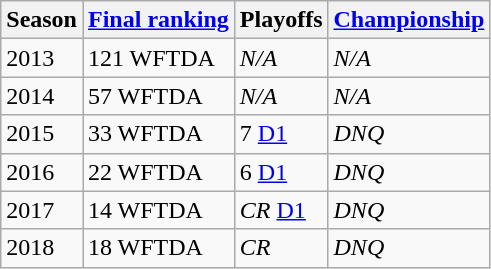<table class="wikitable sortable">
<tr>
<th>Season</th>
<th><a href='#'>Final ranking</a></th>
<th>Playoffs</th>
<th><a href='#'>Championship</a></th>
</tr>
<tr>
<td>2013</td>
<td>121 WFTDA</td>
<td><em>N/A</em></td>
<td><em>N/A</em></td>
</tr>
<tr>
<td>2014</td>
<td>57 WFTDA</td>
<td><em>N/A</em></td>
<td><em>N/A</em></td>
</tr>
<tr>
<td>2015</td>
<td>33 WFTDA</td>
<td>7 <a href='#'>D1</a></td>
<td><em>DNQ</em></td>
</tr>
<tr>
<td>2016</td>
<td>22 WFTDA</td>
<td>6 <a href='#'>D1</a></td>
<td><em>DNQ</em></td>
</tr>
<tr>
<td>2017</td>
<td>14 WFTDA</td>
<td><em>CR</em> <a href='#'>D1</a></td>
<td><em>DNQ</em></td>
</tr>
<tr>
<td>2018</td>
<td>18 WFTDA</td>
<td><em>CR</em></td>
<td><em>DNQ</em></td>
</tr>
</table>
